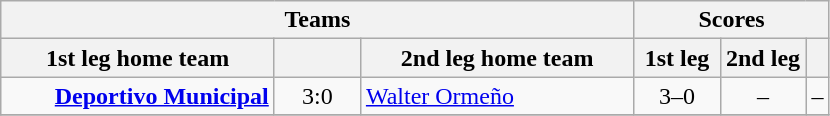<table class="wikitable" style="text-align: center;">
<tr>
<th colspan=3>Teams</th>
<th colspan=3>Scores</th>
</tr>
<tr>
<th width="175">1st leg home team</th>
<th width="50"></th>
<th width="175">2nd leg home team</th>
<th width="50">1st leg</th>
<th width="50">2nd leg</th>
<th></th>
</tr>
<tr>
<td align=right><strong><a href='#'>Deportivo Municipal</a></strong></td>
<td>3:0</td>
<td align=left><a href='#'>Walter Ormeño</a></td>
<td>3–0</td>
<td>–</td>
<td>–</td>
</tr>
<tr>
</tr>
</table>
